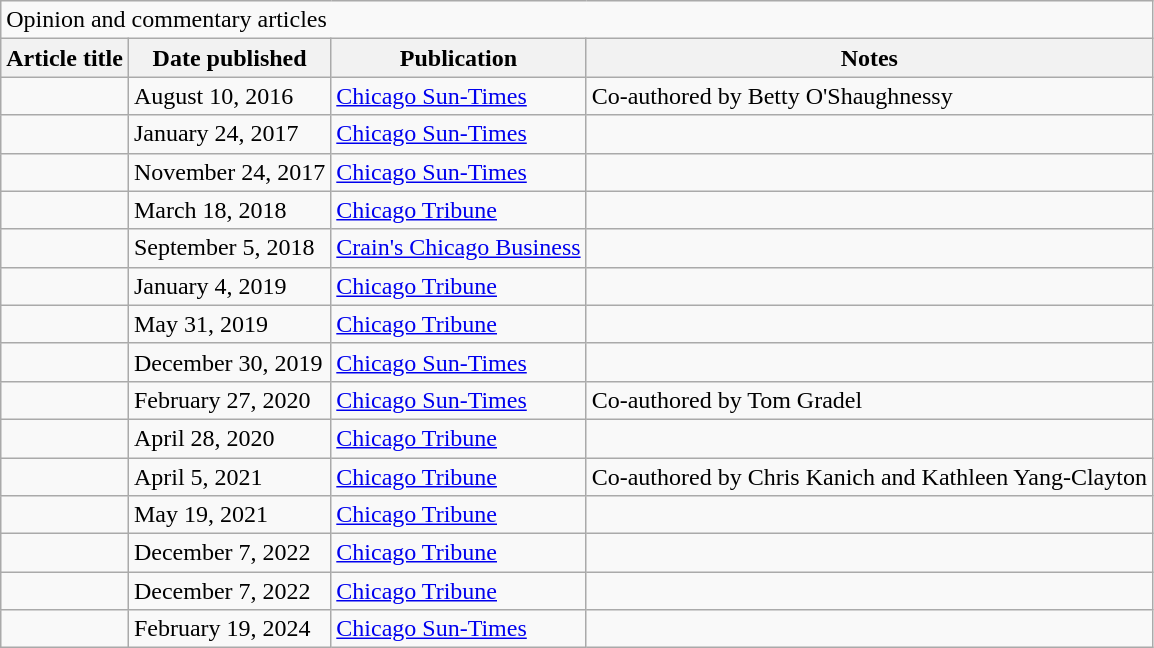<table class="wikitable mw-collapsible mw-collapsed">
<tr>
<td colspan=5>Opinion and commentary articles</td>
</tr>
<tr>
<th>Article title</th>
<th>Date published</th>
<th>Publication</th>
<th>Notes</th>
</tr>
<tr>
<td></td>
<td>August 10, 2016</td>
<td><a href='#'>Chicago Sun-Times</a></td>
<td>Co-authored by Betty O'Shaughnessy</td>
</tr>
<tr>
<td></td>
<td>January 24, 2017</td>
<td><a href='#'>Chicago Sun-Times</a></td>
<td></td>
</tr>
<tr>
<td></td>
<td>November 24, 2017</td>
<td><a href='#'>Chicago Sun-Times</a></td>
<td></td>
</tr>
<tr>
<td></td>
<td>March 18, 2018</td>
<td><a href='#'>Chicago Tribune</a></td>
<td></td>
</tr>
<tr>
<td></td>
<td>September 5, 2018</td>
<td><a href='#'>Crain's Chicago Business</a></td>
<td></td>
</tr>
<tr>
<td></td>
<td>January 4, 2019</td>
<td><a href='#'>Chicago Tribune</a></td>
<td></td>
</tr>
<tr>
<td></td>
<td>May 31, 2019</td>
<td><a href='#'>Chicago Tribune</a></td>
<td></td>
</tr>
<tr>
<td></td>
<td>December 30, 2019</td>
<td><a href='#'>Chicago Sun-Times</a></td>
<td></td>
</tr>
<tr>
<td></td>
<td>February 27, 2020</td>
<td><a href='#'>Chicago Sun-Times</a></td>
<td>Co-authored by Tom Gradel</td>
</tr>
<tr>
<td></td>
<td>April 28, 2020</td>
<td><a href='#'>Chicago Tribune</a></td>
<td></td>
</tr>
<tr>
<td></td>
<td>April 5, 2021</td>
<td><a href='#'>Chicago Tribune</a></td>
<td>Co-authored by Chris Kanich and Kathleen Yang-Clayton</td>
</tr>
<tr>
<td></td>
<td>May 19, 2021</td>
<td><a href='#'>Chicago Tribune</a></td>
<td></td>
</tr>
<tr>
<td></td>
<td>December 7, 2022</td>
<td><a href='#'>Chicago Tribune</a></td>
<td></td>
</tr>
<tr>
<td></td>
<td>December 7, 2022</td>
<td><a href='#'>Chicago Tribune</a></td>
<td></td>
</tr>
<tr>
<td></td>
<td>February 19, 2024</td>
<td><a href='#'>Chicago Sun-Times</a></td>
<td></td>
</tr>
</table>
